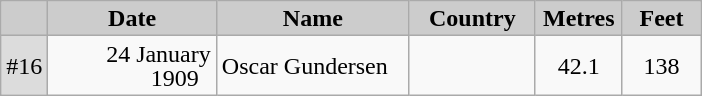<table class="wikitable sortable" style="text-align:left; line-height:16px; width:37%;">
<tr>
<th style="background-color: #ccc;" width="15"></th>
<th style="background-color: #ccc;" width="130">Date</th>
<th style="background-color: #ccc;" width="145">Name</th>
<th style="background-color: #ccc;" width="85">Country</th>
<th style="background-color: #ccc;" width="52">Metres</th>
<th style="background-color: #ccc;" width="52">Feet</th>
</tr>
<tr>
<td bgcolor=gainsboro align=center>#16</td>
<td align=right>24 January 1909  </td>
<td>Oscar Gundersen</td>
<td></td>
<td align=center>42.1</td>
<td align=center>138</td>
</tr>
</table>
